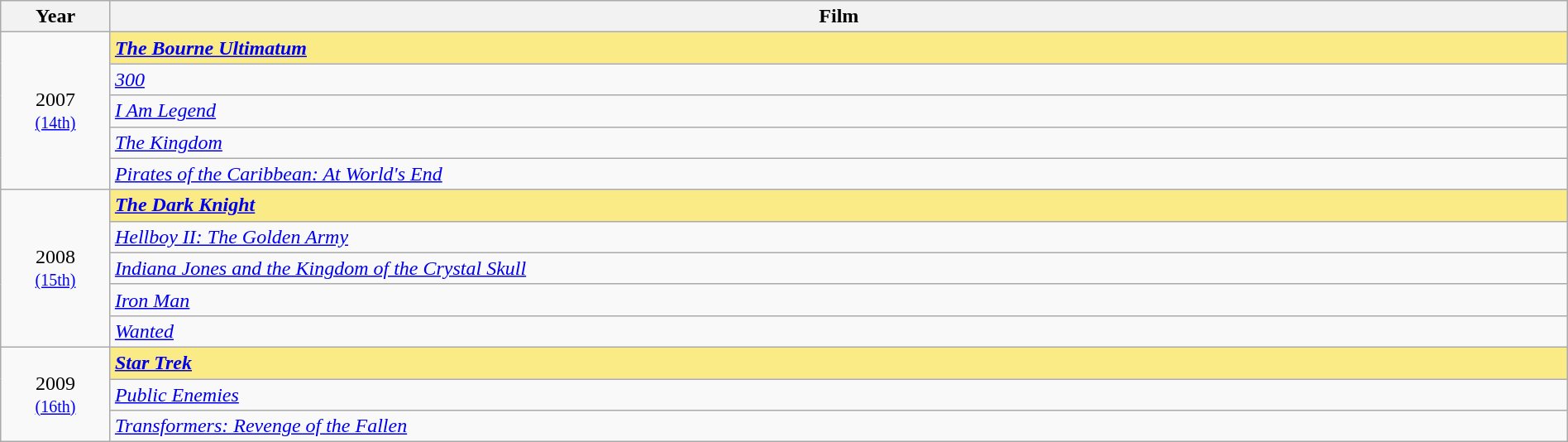<table class="wikitable" width="100%" cellpadding="5">
<tr>
<th width="7%">Year</th>
<th width="93%">Film</th>
</tr>
<tr>
<td rowspan="5" align="center">2007<br><small><a href='#'>(14th)</a> </small></td>
<td style="background:#FAEB86;"><strong><em><a href='#'>The Bourne Ultimatum</a></em></strong></td>
</tr>
<tr>
<td><em><a href='#'>300</a></em></td>
</tr>
<tr>
<td><em><a href='#'>I Am Legend</a></em></td>
</tr>
<tr>
<td><em><a href='#'>The Kingdom</a></em></td>
</tr>
<tr>
<td><em><a href='#'>Pirates of the Caribbean: At World's End</a></em></td>
</tr>
<tr>
<td rowspan="5" align="center">2008<br><small><a href='#'>(15th)</a> </small></td>
<td style="background:#FAEB86;"><strong><em><a href='#'>The Dark Knight</a></em></strong></td>
</tr>
<tr>
<td><em><a href='#'>Hellboy II: The Golden Army</a></em></td>
</tr>
<tr>
<td><em><a href='#'>Indiana Jones and the Kingdom of the Crystal Skull</a></em></td>
</tr>
<tr>
<td><em><a href='#'>Iron Man</a></em></td>
</tr>
<tr>
<td><em><a href='#'>Wanted</a></em></td>
</tr>
<tr>
<td rowspan="3" align="center">2009<br><small><a href='#'>(16th)</a> </small></td>
<td style="background:#FAEB86;"><strong><em><a href='#'>Star Trek</a></em></strong></td>
</tr>
<tr>
<td><em><a href='#'>Public Enemies</a></em></td>
</tr>
<tr>
<td><em><a href='#'>Transformers: Revenge of the Fallen</a></em></td>
</tr>
</table>
